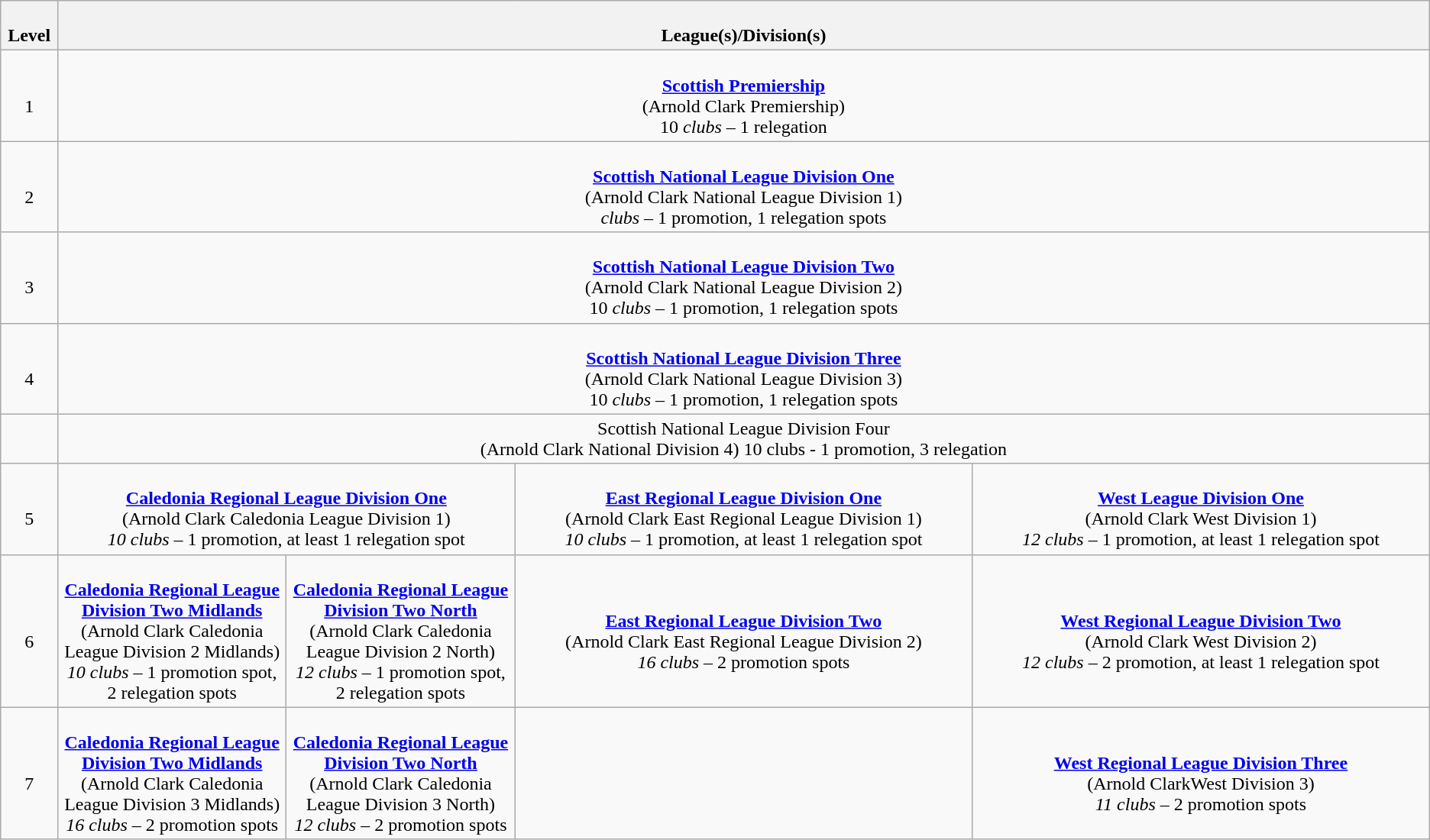<table class="wikitable" style="text-align: center;">
<tr>
<th colspan="1" width="4%"><br>Level</th>
<th colspan="4" width="96%"><br>League(s)/Division(s)</th>
</tr>
<tr>
<td colspan="1" width="4%"><br>1</td>
<td colspan="4" width="96%"><br><strong><a href='#'>Scottish Premiership</a></strong><br>
(Arnold Clark Premiership)<br>
10 <em>clubs</em> – 1 relegation</td>
</tr>
<tr>
<td colspan="1" width="4%"><br>2</td>
<td colspan="4" width="96%"><br><strong><a href='#'>Scottish National League Division One</a></strong><br>
(Arnold Clark National League Division 1)<br>
<em>clubs</em> – 1 promotion, 1 relegation spots</td>
</tr>
<tr>
<td colspan="1" width="4%"><br>3</td>
<td colspan="4" width="96%"><br><strong><a href='#'>Scottish National League Division Two</a></strong><br>
(Arnold Clark National League Division 2)<br>
10 <em>clubs</em> – 1 promotion, 1 relegation spots</td>
</tr>
<tr>
<td colspan="1" width="4%"><br>4</td>
<td colspan="4" width="96%"><br><strong><a href='#'>Scottish National League Division Three</a></strong><br>
(Arnold Clark National League Division 3)<br>
10 <em>clubs</em> – 1 promotion, 1 relegation spots</td>
</tr>
<tr>
<td></td>
<td colspan="4">Scottish National League Division Four<br>(Arnold Clark National Division 4)
10 clubs - 1 promotion, 3 relegation</td>
</tr>
<tr>
<td colspan="1" width="4%"><br>5</td>
<td colspan="2" width="32%"><br><strong><a href='#'>Caledonia Regional League Division One</a></strong><br>
(Arnold Clark Caledonia League Division 1)<br>
<em>10 clubs</em> – 1 promotion, at least 1 relegation spot</td>
<td width="32%"><br><strong><a href='#'>East Regional League Division One</a></strong><br>
(Arnold Clark East Regional League Division 1)<br>
<em>10 clubs</em> – 1 promotion, at least 1 relegation spot</td>
<td width="32%"><br><strong><a href='#'>West League Division One</a></strong><br>
(Arnold Clark West Division 1)<br>
<em>12 clubs</em> – 1 promotion, at least 1 relegation spot</td>
</tr>
<tr>
<td colspan="1" width="4%"><br>6</td>
<td colspan="1" width="16%"><br><strong><a href='#'>Caledonia Regional League Division Two Midlands</a></strong><br>
(Arnold Clark Caledonia League Division 2 Midlands)<br>
<em>10 clubs</em> – 1 promotion spot, 2 relegation spots</td>
<td colspan="1" width="16%"><br><strong><a href='#'>Caledonia Regional League Division Two North</a></strong><br>
(Arnold Clark Caledonia League Division 2 North)<br>
<em>12 clubs</em> – 1 promotion spot, 2 relegation spots</td>
<td width="32%"><br><strong><a href='#'>East Regional League Division Two</a></strong><br>
(Arnold Clark East Regional League Division 2)<br>
<em>16 clubs</em> – 2 promotion spots</td>
<td width="32%"><br><strong><a href='#'>West Regional League Division Two</a></strong><br>
(Arnold Clark West Division 2)<br>
<em>12 clubs</em> – 2 promotion, at least 1 relegation spot</td>
</tr>
<tr>
<td colspan="1" width="4%"><br>7</td>
<td colspan="1" width="16%"><br><strong><a href='#'>Caledonia Regional League Division Two Midlands</a></strong><br>
(Arnold Clark Caledonia League Division 3 Midlands)<br>
<em>16 clubs</em> – 2 promotion spots</td>
<td colspan="1" width="16%"><br><strong><a href='#'>Caledonia Regional League Division Two North</a></strong><br>
(Arnold Clark Caledonia League Division 3 North)<br>
<em>12 clubs</em> – 2 promotion spots</td>
<td width="32%"></td>
<td width="32%"><br><strong><a href='#'>West Regional League Division Three</a></strong><br>
(Arnold ClarkWest Division 3)<br>
<em>11 clubs</em> – 2 promotion spots</td>
</tr>
</table>
